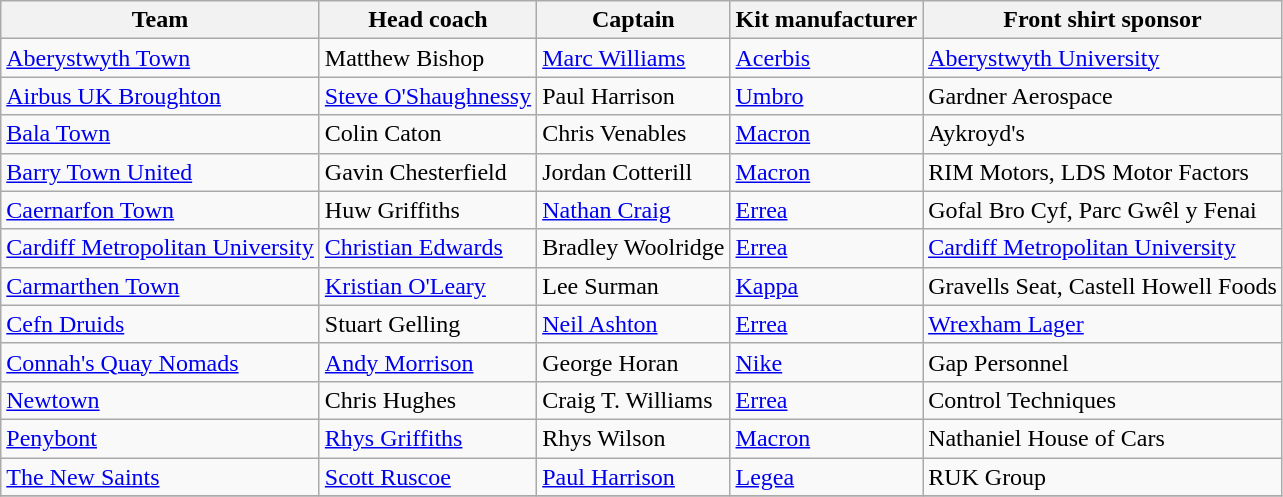<table class="wikitable sortable" style="text-align:left; margin-top:0.2em">
<tr>
<th>Team</th>
<th>Head coach</th>
<th>Captain</th>
<th>Kit manufacturer</th>
<th>Front shirt sponsor</th>
</tr>
<tr>
<td><a href='#'>Aberystwyth Town</a></td>
<td> Matthew Bishop</td>
<td> <a href='#'>Marc Williams</a></td>
<td><a href='#'>Acerbis</a></td>
<td><a href='#'>Aberystwyth University</a></td>
</tr>
<tr>
<td><a href='#'>Airbus UK Broughton</a></td>
<td> <a href='#'>Steve O'Shaughnessy</a></td>
<td> Paul Harrison</td>
<td><a href='#'>Umbro</a></td>
<td>Gardner Aerospace</td>
</tr>
<tr>
<td><a href='#'>Bala Town</a></td>
<td> Colin Caton</td>
<td> Chris Venables</td>
<td><a href='#'>Macron</a></td>
<td>Aykroyd's</td>
</tr>
<tr>
<td><a href='#'>Barry Town United</a></td>
<td> Gavin Chesterfield</td>
<td> Jordan Cotterill</td>
<td><a href='#'>Macron</a></td>
<td>RIM Motors, LDS Motor Factors</td>
</tr>
<tr>
<td><a href='#'>Caernarfon Town</a></td>
<td> Huw Griffiths</td>
<td> <a href='#'>Nathan Craig</a></td>
<td><a href='#'>Errea</a></td>
<td>Gofal Bro Cyf, Parc Gwêl y Fenai</td>
</tr>
<tr>
<td><a href='#'>Cardiff Metropolitan University</a></td>
<td> <a href='#'>Christian Edwards</a></td>
<td> Bradley Woolridge</td>
<td><a href='#'>Errea</a></td>
<td><a href='#'>Cardiff Metropolitan University</a></td>
</tr>
<tr>
<td><a href='#'>Carmarthen Town</a></td>
<td> <a href='#'>Kristian O'Leary</a></td>
<td> Lee Surman</td>
<td><a href='#'>Kappa</a></td>
<td>Gravells Seat, Castell Howell Foods</td>
</tr>
<tr>
<td><a href='#'>Cefn Druids</a></td>
<td> Stuart Gelling</td>
<td> <a href='#'>Neil Ashton</a></td>
<td><a href='#'>Errea</a></td>
<td><a href='#'>Wrexham Lager</a></td>
</tr>
<tr>
<td><a href='#'>Connah's Quay Nomads</a></td>
<td> <a href='#'>Andy Morrison</a></td>
<td> George Horan</td>
<td><a href='#'>Nike</a></td>
<td>Gap Personnel</td>
</tr>
<tr>
<td><a href='#'>Newtown</a></td>
<td> Chris Hughes</td>
<td> Craig T. Williams</td>
<td><a href='#'>Errea</a></td>
<td>Control Techniques</td>
</tr>
<tr>
<td><a href='#'>Penybont</a></td>
<td> <a href='#'>Rhys Griffiths</a></td>
<td> Rhys Wilson</td>
<td><a href='#'>Macron</a></td>
<td>Nathaniel House of Cars</td>
</tr>
<tr>
<td><a href='#'>The New Saints</a></td>
<td> <a href='#'>Scott Ruscoe</a></td>
<td> <a href='#'>Paul Harrison</a></td>
<td><a href='#'>Legea</a></td>
<td>RUK Group</td>
</tr>
<tr>
</tr>
</table>
